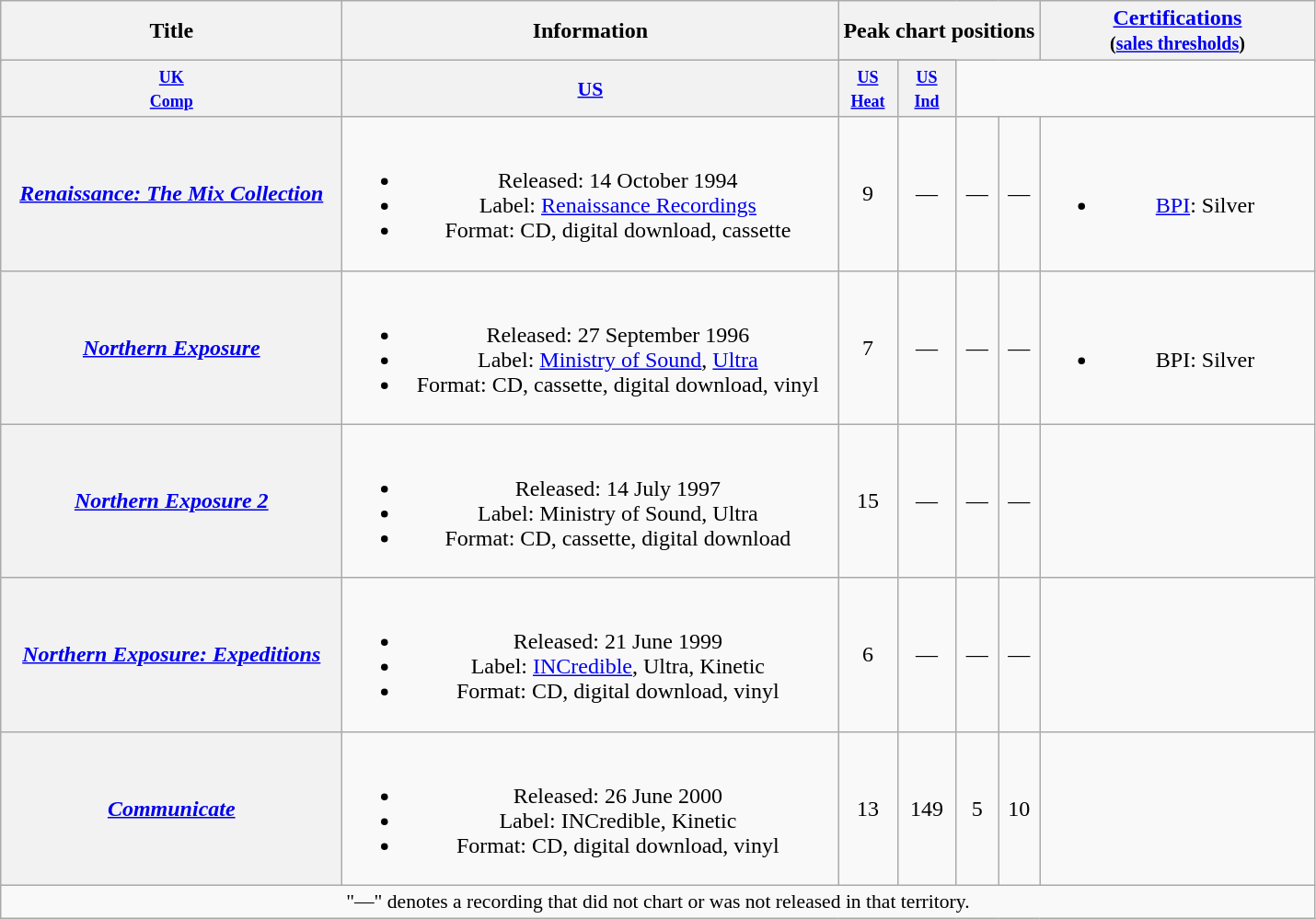<table class="wikitable plainrowheaders" style="text-align:center;">
<tr>
<th scope="col" style="width:15em;" rowspan="2">Title</th>
<th scope="col" style="width:22em;" rowspan="2">Information</th>
<th scope="col" colspan="4">Peak chart positions</th>
<th rowspan="2" style="width:12em;"><a href='#'>Certifications</a><br><small>(<a href='#'>sales thresholds</a>)</small></th>
</tr>
<tr style="font-size:smaller;">
</tr>
<tr>
<th scope="col" style="width:2.5em;font-size:90%;"><small><a href='#'>UK<br>Comp</a></small><br></th>
<th scope="col" style="width:2.5em;font-size:90%;"><a href='#'>US</a><br></th>
<th scope="col" style="width:2.5em;font-size:90%;"><small><a href='#'>US<br>Heat</a></small><br></th>
<th scope="col" style="width:2.5em;font-size:90%;"><small><a href='#'>US<br>Ind</a></small><br></th>
</tr>
<tr>
<th scope="row"><em><a href='#'>Renaissance: The Mix Collection</a></em></th>
<td><br><ul><li>Released: 14 October 1994</li><li>Label: <a href='#'>Renaissance Recordings</a></li><li>Format: CD, digital download, cassette</li></ul></td>
<td>9</td>
<td>—</td>
<td>—</td>
<td>—</td>
<td><br><ul><li><a href='#'>BPI</a>: Silver</li></ul></td>
</tr>
<tr>
<th scope="row"><em><a href='#'>Northern Exposure</a></em></th>
<td><br><ul><li>Released: 27 September 1996</li><li>Label: <a href='#'>Ministry of Sound</a>, <a href='#'>Ultra</a></li><li>Format: CD, cassette, digital download, vinyl</li></ul></td>
<td>7</td>
<td>—</td>
<td>—</td>
<td>—</td>
<td><br><ul><li>BPI: Silver</li></ul></td>
</tr>
<tr>
<th scope="row"><em><a href='#'>Northern Exposure 2</a></em></th>
<td><br><ul><li>Released: 14 July 1997</li><li>Label: Ministry of Sound, Ultra</li><li>Format: CD, cassette, digital download</li></ul></td>
<td>15</td>
<td>—</td>
<td>—</td>
<td>—</td>
<td></td>
</tr>
<tr>
<th scope="row"><em><a href='#'>Northern Exposure: Expeditions</a></em></th>
<td><br><ul><li>Released: 21 June 1999</li><li>Label: <a href='#'>INCredible</a>, Ultra, Kinetic</li><li>Format: CD, digital download, vinyl</li></ul></td>
<td>6</td>
<td>—</td>
<td>—</td>
<td>—</td>
<td></td>
</tr>
<tr>
<th scope="row"><em><a href='#'>Communicate</a></em></th>
<td><br><ul><li>Released: 26 June 2000</li><li>Label: INCredible, Kinetic</li><li>Format: CD, digital download, vinyl</li></ul></td>
<td>13</td>
<td>149</td>
<td>5</td>
<td>10</td>
<td></td>
</tr>
<tr>
<td colspan="10" style="font-size:90%">"—" denotes a recording that did not chart or was not released in that territory.</td>
</tr>
</table>
